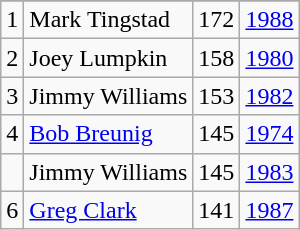<table class="wikitable">
<tr>
</tr>
<tr>
<td>1</td>
<td>Mark Tingstad</td>
<td>172</td>
<td><a href='#'>1988</a></td>
</tr>
<tr>
<td>2</td>
<td>Joey Lumpkin</td>
<td>158</td>
<td><a href='#'>1980</a></td>
</tr>
<tr>
<td>3</td>
<td>Jimmy Williams</td>
<td>153</td>
<td><a href='#'>1982</a></td>
</tr>
<tr>
<td>4</td>
<td><a href='#'>Bob Breunig</a></td>
<td>145</td>
<td><a href='#'>1974</a></td>
</tr>
<tr>
<td></td>
<td>Jimmy Williams</td>
<td>145</td>
<td><a href='#'>1983</a></td>
</tr>
<tr>
<td>6</td>
<td><a href='#'>Greg Clark</a></td>
<td>141</td>
<td><a href='#'>1987</a></td>
</tr>
</table>
